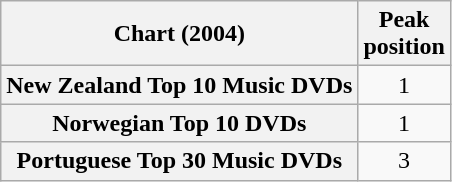<table class="wikitable sortable plainrowheaders" style="text-align:center">
<tr>
<th scope="col">Chart (2004)</th>
<th scope="col">Peak<br> position</th>
</tr>
<tr>
<th scope="row">New Zealand Top 10 Music DVDs</th>
<td style="text-align:center;">1</td>
</tr>
<tr>
<th scope="row">Norwegian Top 10 DVDs</th>
<td style="text-align:center;">1</td>
</tr>
<tr>
<th scope="row">Portuguese Top 30 Music DVDs</th>
<td style="text-align:center;">3</td>
</tr>
</table>
